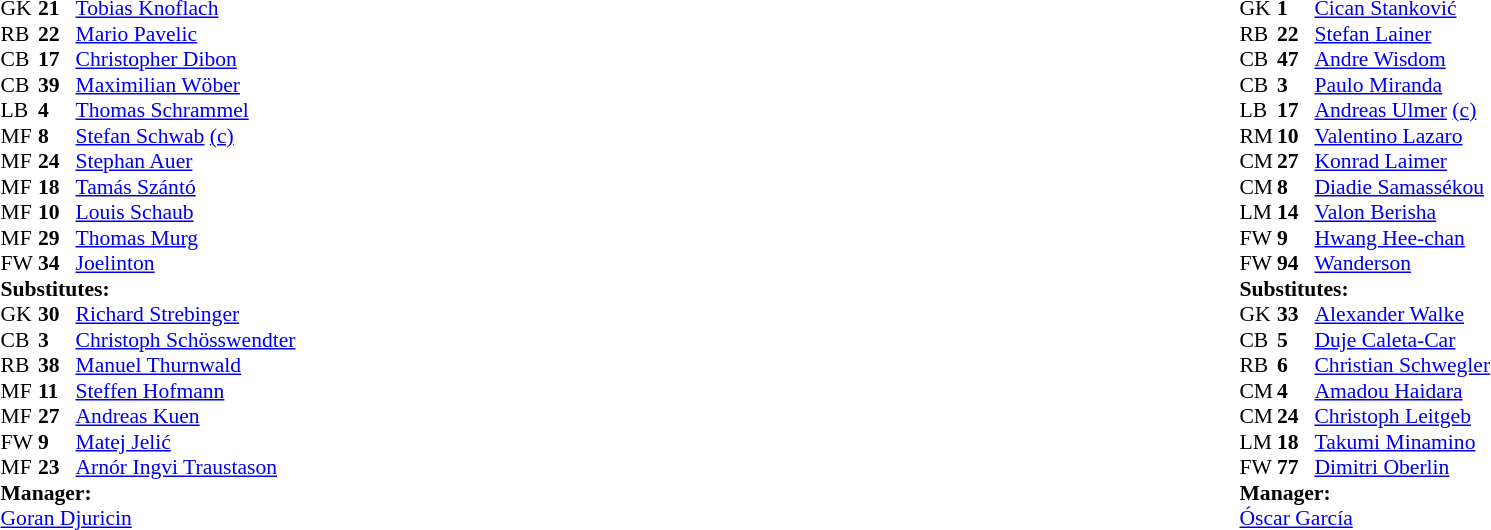<table style="width:100%">
<tr>
<td style="vertical-align:top; width:40%"><br><table style="font-size: 90%" cellspacing="0" cellpadding="0">
<tr>
<th width=25></th>
<th width=25></th>
</tr>
<tr>
<td>GK</td>
<td><strong>21</strong></td>
<td> <a href='#'>Tobias Knoflach</a></td>
</tr>
<tr>
<td>RB</td>
<td><strong>22</strong></td>
<td> <a href='#'>Mario Pavelic</a></td>
</tr>
<tr>
<td>CB</td>
<td><strong>17</strong></td>
<td> <a href='#'>Christopher Dibon</a></td>
<td></td>
<td></td>
</tr>
<tr>
<td>CB</td>
<td><strong>39</strong></td>
<td> <a href='#'>Maximilian Wöber</a></td>
</tr>
<tr>
<td>LB</td>
<td><strong>4</strong></td>
<td> <a href='#'>Thomas Schrammel</a></td>
</tr>
<tr>
<td>MF</td>
<td><strong>8</strong></td>
<td> <a href='#'>Stefan Schwab</a> <a href='#'>(c)</a></td>
</tr>
<tr>
<td>MF</td>
<td><strong>24</strong></td>
<td> <a href='#'>Stephan Auer</a></td>
</tr>
<tr>
<td>MF</td>
<td><strong>18</strong></td>
<td> <a href='#'>Tamás Szántó</a></td>
<td></td>
<td></td>
</tr>
<tr>
<td>MF</td>
<td><strong>10</strong></td>
<td> <a href='#'>Louis Schaub</a></td>
<td></td>
<td></td>
</tr>
<tr>
<td>MF</td>
<td><strong>29</strong></td>
<td> <a href='#'>Thomas Murg</a></td>
<td></td>
<td></td>
<td></td>
<td></td>
</tr>
<tr>
<td>FW</td>
<td><strong>34</strong></td>
<td> <a href='#'>Joelinton</a></td>
<td></td>
<td></td>
</tr>
<tr>
<td colspan=3><strong>Substitutes:</strong></td>
</tr>
<tr>
<td>GK</td>
<td><strong>30</strong></td>
<td> <a href='#'>Richard Strebinger</a></td>
</tr>
<tr>
<td>CB</td>
<td><strong>3</strong></td>
<td> <a href='#'>Christoph Schösswendter</a></td>
<td></td>
<td></td>
</tr>
<tr>
<td>RB</td>
<td><strong>38</strong></td>
<td> <a href='#'>Manuel Thurnwald</a></td>
</tr>
<tr>
<td>MF</td>
<td><strong>11</strong></td>
<td> <a href='#'>Steffen Hofmann</a></td>
</tr>
<tr>
<td>MF</td>
<td><strong>27</strong></td>
<td> <a href='#'>Andreas Kuen</a></td>
<td></td>
<td></td>
</tr>
<tr>
<td>FW</td>
<td><strong>9</strong></td>
<td> <a href='#'>Matej Jelić</a></td>
</tr>
<tr>
<td>MF</td>
<td><strong>23</strong></td>
<td> <a href='#'>Arnór Ingvi Traustason</a></td>
<td></td>
<td></td>
</tr>
<tr>
<td colspan=3><strong>Manager:</strong></td>
</tr>
<tr>
<td colspan=4> <a href='#'>Goran Djuricin</a></td>
</tr>
</table>
</td>
<td style="vertical-align:top; width:50%"><br><table cellspacing="0" cellpadding="0" style="font-size:90%; margin:auto">
<tr>
<th width=25></th>
<th width=25></th>
</tr>
<tr>
<td>GK</td>
<td><strong>1</strong></td>
<td> <a href='#'>Cican Stanković</a></td>
</tr>
<tr>
<td>RB</td>
<td><strong>22</strong></td>
<td> <a href='#'>Stefan Lainer</a></td>
<td></td>
<td></td>
</tr>
<tr>
<td>CB</td>
<td><strong>47</strong></td>
<td> <a href='#'>Andre Wisdom</a></td>
</tr>
<tr>
<td>CB</td>
<td><strong>3</strong></td>
<td> <a href='#'>Paulo Miranda</a></td>
</tr>
<tr>
<td>LB</td>
<td><strong>17</strong></td>
<td> <a href='#'>Andreas Ulmer</a> <a href='#'>(c)</a></td>
<td></td>
<td></td>
</tr>
<tr>
<td>RM</td>
<td><strong>10</strong></td>
<td> <a href='#'>Valentino Lazaro</a></td>
<td></td>
<td></td>
<td></td>
<td></td>
</tr>
<tr>
<td>CM</td>
<td><strong>27</strong></td>
<td> <a href='#'>Konrad Laimer</a></td>
</tr>
<tr>
<td>CM</td>
<td><strong>8</strong></td>
<td> <a href='#'>Diadie Samassékou</a></td>
</tr>
<tr>
<td>LM</td>
<td><strong>14</strong></td>
<td> <a href='#'>Valon Berisha</a></td>
</tr>
<tr>
<td>FW</td>
<td><strong>9</strong></td>
<td> <a href='#'>Hwang Hee-chan</a></td>
<td></td>
<td></td>
</tr>
<tr>
<td>FW</td>
<td><strong>94</strong></td>
<td> <a href='#'>Wanderson</a></td>
<td></td>
<td></td>
</tr>
<tr>
<td colspan=3><strong>Substitutes:</strong></td>
</tr>
<tr>
<td>GK</td>
<td><strong>33</strong></td>
<td> <a href='#'>Alexander Walke</a></td>
</tr>
<tr>
<td>CB</td>
<td><strong>5</strong></td>
<td> <a href='#'>Duje Caleta-Car</a></td>
<td></td>
<td></td>
</tr>
<tr>
<td>RB</td>
<td><strong>6</strong></td>
<td> <a href='#'>Christian Schwegler</a></td>
<td></td>
<td></td>
</tr>
<tr>
<td>CM</td>
<td><strong>4</strong></td>
<td> <a href='#'>Amadou Haidara</a></td>
<td></td>
<td></td>
</tr>
<tr>
<td>CM</td>
<td><strong>24</strong></td>
<td> <a href='#'>Christoph Leitgeb</a></td>
</tr>
<tr>
<td>LM</td>
<td><strong>18</strong></td>
<td> <a href='#'>Takumi Minamino</a></td>
</tr>
<tr>
<td>FW</td>
<td><strong>77</strong></td>
<td> <a href='#'>Dimitri Oberlin</a></td>
</tr>
<tr>
<td colspan=3><strong>Manager:</strong></td>
</tr>
<tr>
<td colspan=4> <a href='#'>Óscar García</a></td>
</tr>
</table>
</td>
</tr>
</table>
